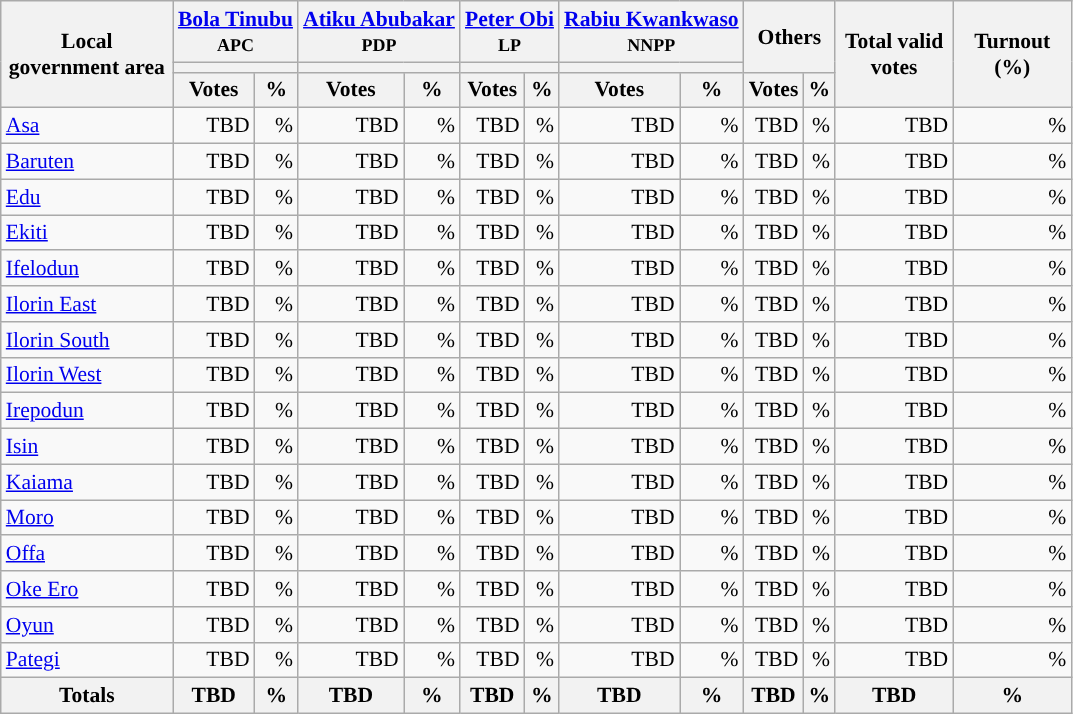<table class="wikitable sortable" style="text-align:right; font-size:90%">
<tr>
<th rowspan="3" style="max-width:7.5em;">Local government area</th>
<th colspan="2"><a href='#'>Bola Tinubu</a><br><small>APC</small></th>
<th colspan="2"><a href='#'>Atiku Abubakar</a><br><small>PDP</small></th>
<th colspan="2"><a href='#'>Peter Obi</a><br><small>LP</small></th>
<th colspan="2"><a href='#'>Rabiu Kwankwaso</a><br><small>NNPP</small></th>
<th colspan="2" rowspan="2">Others</th>
<th rowspan="3" style="max-width:5em;">Total valid votes</th>
<th rowspan="3" style="max-width:5em;">Turnout (%)</th>
</tr>
<tr>
<th colspan=2 style="background-color:"></th>
<th colspan=2 style="background-color:"></th>
<th colspan=2 style="background-color:"></th>
<th colspan=2 style="background-color:"></th>
</tr>
<tr>
<th>Votes</th>
<th>%</th>
<th>Votes</th>
<th>%</th>
<th>Votes</th>
<th>%</th>
<th>Votes</th>
<th>%</th>
<th>Votes</th>
<th>%</th>
</tr>
<tr style="background-color:#">
<td style="text-align:left;"><a href='#'>Asa</a></td>
<td>TBD</td>
<td>%</td>
<td>TBD</td>
<td>%</td>
<td>TBD</td>
<td>%</td>
<td>TBD</td>
<td>%</td>
<td>TBD</td>
<td>%</td>
<td>TBD</td>
<td>%</td>
</tr>
<tr style="background-color:#">
<td style="text-align:left;"><a href='#'>Baruten</a></td>
<td>TBD</td>
<td>%</td>
<td>TBD</td>
<td>%</td>
<td>TBD</td>
<td>%</td>
<td>TBD</td>
<td>%</td>
<td>TBD</td>
<td>%</td>
<td>TBD</td>
<td>%</td>
</tr>
<tr style="background-color:#">
<td style="text-align:left;"><a href='#'>Edu</a></td>
<td>TBD</td>
<td>%</td>
<td>TBD</td>
<td>%</td>
<td>TBD</td>
<td>%</td>
<td>TBD</td>
<td>%</td>
<td>TBD</td>
<td>%</td>
<td>TBD</td>
<td>%</td>
</tr>
<tr style="background-color:#">
<td style="text-align:left;"><a href='#'>Ekiti</a></td>
<td>TBD</td>
<td>%</td>
<td>TBD</td>
<td>%</td>
<td>TBD</td>
<td>%</td>
<td>TBD</td>
<td>%</td>
<td>TBD</td>
<td>%</td>
<td>TBD</td>
<td>%</td>
</tr>
<tr style="background-color:#">
<td style="text-align:left;"><a href='#'>Ifelodun</a></td>
<td>TBD</td>
<td>%</td>
<td>TBD</td>
<td>%</td>
<td>TBD</td>
<td>%</td>
<td>TBD</td>
<td>%</td>
<td>TBD</td>
<td>%</td>
<td>TBD</td>
<td>%</td>
</tr>
<tr style="background-color:#">
<td style="text-align:left;"><a href='#'>Ilorin East</a></td>
<td>TBD</td>
<td>%</td>
<td>TBD</td>
<td>%</td>
<td>TBD</td>
<td>%</td>
<td>TBD</td>
<td>%</td>
<td>TBD</td>
<td>%</td>
<td>TBD</td>
<td>%</td>
</tr>
<tr style="background-color:#">
<td style="text-align:left;"><a href='#'>Ilorin South</a></td>
<td>TBD</td>
<td>%</td>
<td>TBD</td>
<td>%</td>
<td>TBD</td>
<td>%</td>
<td>TBD</td>
<td>%</td>
<td>TBD</td>
<td>%</td>
<td>TBD</td>
<td>%</td>
</tr>
<tr style="background-color:#">
<td style="text-align:left;"><a href='#'>Ilorin West</a></td>
<td>TBD</td>
<td>%</td>
<td>TBD</td>
<td>%</td>
<td>TBD</td>
<td>%</td>
<td>TBD</td>
<td>%</td>
<td>TBD</td>
<td>%</td>
<td>TBD</td>
<td>%</td>
</tr>
<tr style="background-color:#">
<td style="text-align:left;"><a href='#'>Irepodun</a></td>
<td>TBD</td>
<td>%</td>
<td>TBD</td>
<td>%</td>
<td>TBD</td>
<td>%</td>
<td>TBD</td>
<td>%</td>
<td>TBD</td>
<td>%</td>
<td>TBD</td>
<td>%</td>
</tr>
<tr style="background-color:#">
<td style="text-align:left;"><a href='#'>Isin</a></td>
<td>TBD</td>
<td>%</td>
<td>TBD</td>
<td>%</td>
<td>TBD</td>
<td>%</td>
<td>TBD</td>
<td>%</td>
<td>TBD</td>
<td>%</td>
<td>TBD</td>
<td>%</td>
</tr>
<tr style="background-color:#">
<td style="text-align:left;"><a href='#'>Kaiama</a></td>
<td>TBD</td>
<td>%</td>
<td>TBD</td>
<td>%</td>
<td>TBD</td>
<td>%</td>
<td>TBD</td>
<td>%</td>
<td>TBD</td>
<td>%</td>
<td>TBD</td>
<td>%</td>
</tr>
<tr style="background-color:#">
<td style="text-align:left;"><a href='#'>Moro</a></td>
<td>TBD</td>
<td>%</td>
<td>TBD</td>
<td>%</td>
<td>TBD</td>
<td>%</td>
<td>TBD</td>
<td>%</td>
<td>TBD</td>
<td>%</td>
<td>TBD</td>
<td>%</td>
</tr>
<tr style="background-color:#">
<td style="text-align:left;"><a href='#'>Offa</a></td>
<td>TBD</td>
<td>%</td>
<td>TBD</td>
<td>%</td>
<td>TBD</td>
<td>%</td>
<td>TBD</td>
<td>%</td>
<td>TBD</td>
<td>%</td>
<td>TBD</td>
<td>%</td>
</tr>
<tr style="background-color:#">
<td style="text-align:left;"><a href='#'>Oke Ero</a></td>
<td>TBD</td>
<td>%</td>
<td>TBD</td>
<td>%</td>
<td>TBD</td>
<td>%</td>
<td>TBD</td>
<td>%</td>
<td>TBD</td>
<td>%</td>
<td>TBD</td>
<td>%</td>
</tr>
<tr style="background-color:#">
<td style="text-align:left;"><a href='#'>Oyun</a></td>
<td>TBD</td>
<td>%</td>
<td>TBD</td>
<td>%</td>
<td>TBD</td>
<td>%</td>
<td>TBD</td>
<td>%</td>
<td>TBD</td>
<td>%</td>
<td>TBD</td>
<td>%</td>
</tr>
<tr style="background-color:#">
<td style="text-align:left;"><a href='#'>Pategi</a></td>
<td>TBD</td>
<td>%</td>
<td>TBD</td>
<td>%</td>
<td>TBD</td>
<td>%</td>
<td>TBD</td>
<td>%</td>
<td>TBD</td>
<td>%</td>
<td>TBD</td>
<td>%</td>
</tr>
<tr>
<th>Totals</th>
<th>TBD</th>
<th>%</th>
<th>TBD</th>
<th>%</th>
<th>TBD</th>
<th>%</th>
<th>TBD</th>
<th>%</th>
<th>TBD</th>
<th>%</th>
<th>TBD</th>
<th>%</th>
</tr>
</table>
